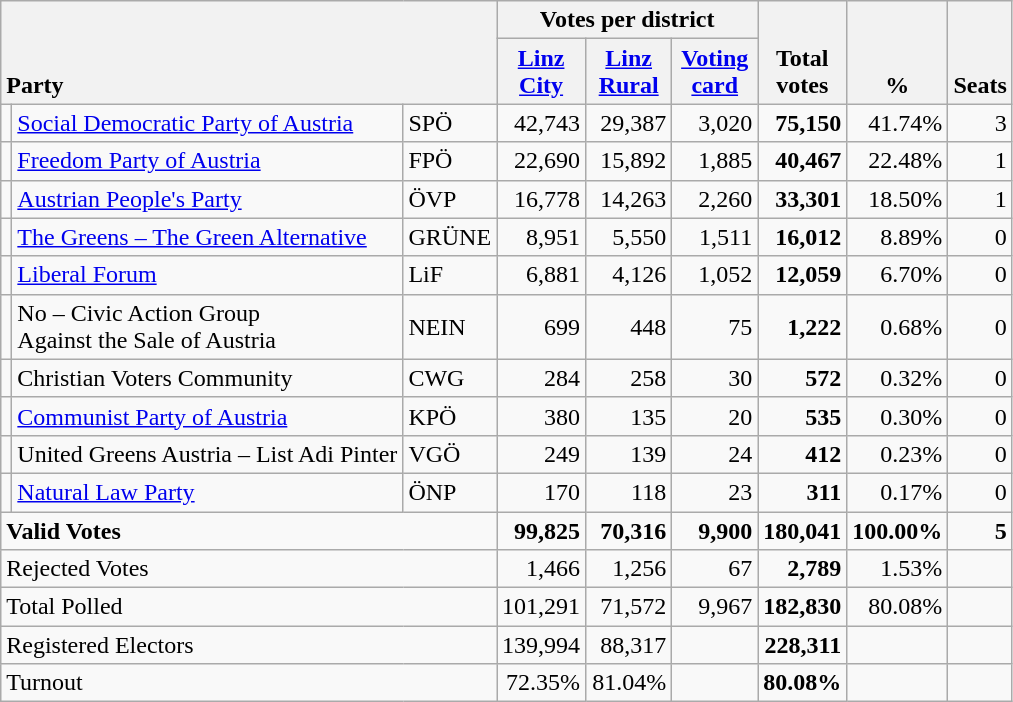<table class="wikitable" border="1" style="text-align:right;">
<tr>
<th style="text-align:left;" valign=bottom rowspan=2 colspan=3>Party</th>
<th colspan=3>Votes per district</th>
<th align=center valign=bottom rowspan=2 width="50">Total<br>votes</th>
<th align=center valign=bottom rowspan=2 width="50">%</th>
<th align=center valign=bottom rowspan=2>Seats</th>
</tr>
<tr>
<th align=center valign=bottom width="50"><a href='#'>Linz<br>City</a></th>
<th align=center valign=bottom width="50"><a href='#'>Linz<br>Rural</a></th>
<th align=center valign=bottom width="50"><a href='#'>Voting<br>card</a></th>
</tr>
<tr>
<td></td>
<td align=left><a href='#'>Social Democratic Party of Austria</a></td>
<td align=left>SPÖ</td>
<td>42,743</td>
<td>29,387</td>
<td>3,020</td>
<td><strong>75,150</strong></td>
<td>41.74%</td>
<td>3</td>
</tr>
<tr>
<td></td>
<td align=left><a href='#'>Freedom Party of Austria</a></td>
<td align=left>FPÖ</td>
<td>22,690</td>
<td>15,892</td>
<td>1,885</td>
<td><strong>40,467</strong></td>
<td>22.48%</td>
<td>1</td>
</tr>
<tr>
<td></td>
<td align=left><a href='#'>Austrian People's Party</a></td>
<td align=left>ÖVP</td>
<td>16,778</td>
<td>14,263</td>
<td>2,260</td>
<td><strong>33,301</strong></td>
<td>18.50%</td>
<td>1</td>
</tr>
<tr>
<td></td>
<td align=left style="white-space: nowrap;"><a href='#'>The Greens – The Green Alternative</a></td>
<td align=left>GRÜNE</td>
<td>8,951</td>
<td>5,550</td>
<td>1,511</td>
<td><strong>16,012</strong></td>
<td>8.89%</td>
<td>0</td>
</tr>
<tr>
<td></td>
<td align=left><a href='#'>Liberal Forum</a></td>
<td align=left>LiF</td>
<td>6,881</td>
<td>4,126</td>
<td>1,052</td>
<td><strong>12,059</strong></td>
<td>6.70%</td>
<td>0</td>
</tr>
<tr>
<td></td>
<td align=left>No – Civic Action Group<br>Against the Sale of Austria</td>
<td align=left>NEIN</td>
<td>699</td>
<td>448</td>
<td>75</td>
<td><strong>1,222</strong></td>
<td>0.68%</td>
<td>0</td>
</tr>
<tr>
<td></td>
<td align=left>Christian Voters Community</td>
<td align=left>CWG</td>
<td>284</td>
<td>258</td>
<td>30</td>
<td><strong>572</strong></td>
<td>0.32%</td>
<td>0</td>
</tr>
<tr>
<td></td>
<td align=left><a href='#'>Communist Party of Austria</a></td>
<td align=left>KPÖ</td>
<td>380</td>
<td>135</td>
<td>20</td>
<td><strong>535</strong></td>
<td>0.30%</td>
<td>0</td>
</tr>
<tr>
<td></td>
<td align=left>United Greens Austria – List Adi Pinter</td>
<td align=left>VGÖ</td>
<td>249</td>
<td>139</td>
<td>24</td>
<td><strong>412</strong></td>
<td>0.23%</td>
<td>0</td>
</tr>
<tr>
<td></td>
<td align=left><a href='#'>Natural Law Party</a></td>
<td align=left>ÖNP</td>
<td>170</td>
<td>118</td>
<td>23</td>
<td><strong>311</strong></td>
<td>0.17%</td>
<td>0</td>
</tr>
<tr style="font-weight:bold">
<td align=left colspan=3>Valid Votes</td>
<td>99,825</td>
<td>70,316</td>
<td>9,900</td>
<td>180,041</td>
<td>100.00%</td>
<td>5</td>
</tr>
<tr>
<td align=left colspan=3>Rejected Votes</td>
<td>1,466</td>
<td>1,256</td>
<td>67</td>
<td><strong>2,789</strong></td>
<td>1.53%</td>
<td></td>
</tr>
<tr>
<td align=left colspan=3>Total Polled</td>
<td>101,291</td>
<td>71,572</td>
<td>9,967</td>
<td><strong>182,830</strong></td>
<td>80.08%</td>
<td></td>
</tr>
<tr>
<td align=left colspan=3>Registered Electors</td>
<td>139,994</td>
<td>88,317</td>
<td></td>
<td><strong>228,311</strong></td>
<td></td>
<td></td>
</tr>
<tr>
<td align=left colspan=3>Turnout</td>
<td>72.35%</td>
<td>81.04%</td>
<td></td>
<td><strong>80.08%</strong></td>
<td></td>
<td></td>
</tr>
</table>
